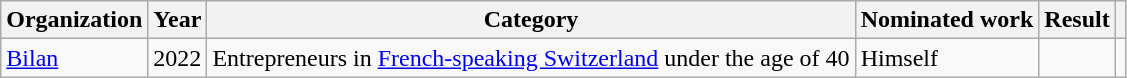<table class="wikitable">
<tr>
<th>Organization</th>
<th>Year</th>
<th>Category</th>
<th>Nominated work</th>
<th>Result</th>
<th></th>
</tr>
<tr>
<td><a href='#'>Bilan</a></td>
<td>2022</td>
<td>Entrepreneurs in <a href='#'>French-speaking Switzerland</a> under the age of 40</td>
<td>Himself</td>
<td></td>
<td></td>
</tr>
</table>
